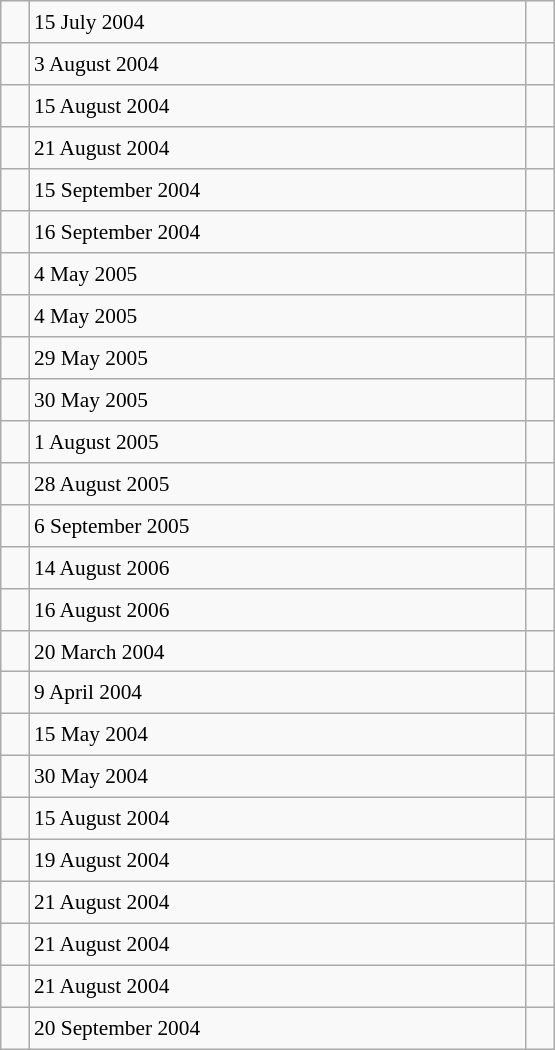<table class="wikitable" style="font-size: 89%; float: left; width: 26em; margin-right: 1em; height: 700px">
<tr>
<td></td>
<td>15 July 2004</td>
<td></td>
</tr>
<tr>
<td></td>
<td>3 August 2004</td>
<td></td>
</tr>
<tr>
<td></td>
<td>15 August 2004</td>
<td></td>
</tr>
<tr>
<td></td>
<td>21 August 2004</td>
<td></td>
</tr>
<tr>
<td></td>
<td>15 September 2004</td>
<td></td>
</tr>
<tr>
<td></td>
<td>16 September 2004</td>
<td></td>
</tr>
<tr>
<td></td>
<td>4 May 2005</td>
<td></td>
</tr>
<tr>
<td></td>
<td>4 May 2005</td>
<td></td>
</tr>
<tr>
<td></td>
<td>29 May 2005</td>
<td></td>
</tr>
<tr>
<td></td>
<td>30 May 2005</td>
<td></td>
</tr>
<tr>
<td></td>
<td>1 August 2005</td>
<td></td>
</tr>
<tr>
<td></td>
<td>28 August 2005</td>
<td></td>
</tr>
<tr>
<td></td>
<td>6 September 2005</td>
<td></td>
</tr>
<tr>
<td></td>
<td>14 August 2006</td>
<td></td>
</tr>
<tr>
<td></td>
<td>16 August 2006</td>
<td></td>
</tr>
<tr>
<td></td>
<td>20 March 2004</td>
<td></td>
</tr>
<tr>
<td></td>
<td>9 April 2004</td>
<td></td>
</tr>
<tr>
<td></td>
<td>15 May 2004</td>
<td></td>
</tr>
<tr>
<td></td>
<td>30 May 2004</td>
<td></td>
</tr>
<tr>
<td></td>
<td>15 August 2004</td>
<td></td>
</tr>
<tr>
<td></td>
<td>19 August 2004</td>
<td></td>
</tr>
<tr>
<td></td>
<td>21 August 2004</td>
<td></td>
</tr>
<tr>
<td></td>
<td>21 August 2004</td>
<td></td>
</tr>
<tr>
<td></td>
<td>21 August 2004</td>
<td></td>
</tr>
<tr>
<td></td>
<td>20 September 2004</td>
<td></td>
</tr>
</table>
